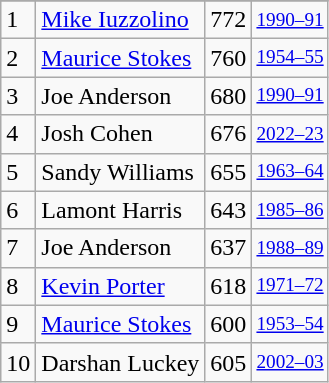<table class="wikitable">
<tr>
</tr>
<tr>
<td>1</td>
<td><a href='#'>Mike Iuzzolino</a></td>
<td>772</td>
<td style="font-size:80%;"><a href='#'>1990–91</a></td>
</tr>
<tr>
<td>2</td>
<td><a href='#'>Maurice Stokes</a></td>
<td>760</td>
<td style="font-size:80%;"><a href='#'>1954–55</a></td>
</tr>
<tr>
<td>3</td>
<td>Joe Anderson</td>
<td>680</td>
<td style="font-size:80%;"><a href='#'>1990–91</a></td>
</tr>
<tr>
<td>4</td>
<td>Josh Cohen</td>
<td>676</td>
<td style="font-size:80%;"><a href='#'>2022–23</a></td>
</tr>
<tr>
<td>5</td>
<td>Sandy Williams</td>
<td>655</td>
<td style="font-size:80%;"><a href='#'>1963–64</a></td>
</tr>
<tr>
<td>6</td>
<td>Lamont Harris</td>
<td>643</td>
<td style="font-size:80%;"><a href='#'>1985–86</a></td>
</tr>
<tr>
<td>7</td>
<td>Joe Anderson</td>
<td>637</td>
<td style="font-size:80%;"><a href='#'>1988–89</a></td>
</tr>
<tr>
<td>8</td>
<td><a href='#'>Kevin Porter</a></td>
<td>618</td>
<td style="font-size:80%;"><a href='#'>1971–72</a></td>
</tr>
<tr>
<td>9</td>
<td><a href='#'>Maurice Stokes</a></td>
<td>600</td>
<td style="font-size:80%;"><a href='#'>1953–54</a></td>
</tr>
<tr>
<td>10</td>
<td>Darshan Luckey</td>
<td>605</td>
<td style="font-size:80%;"><a href='#'>2002–03</a></td>
</tr>
</table>
